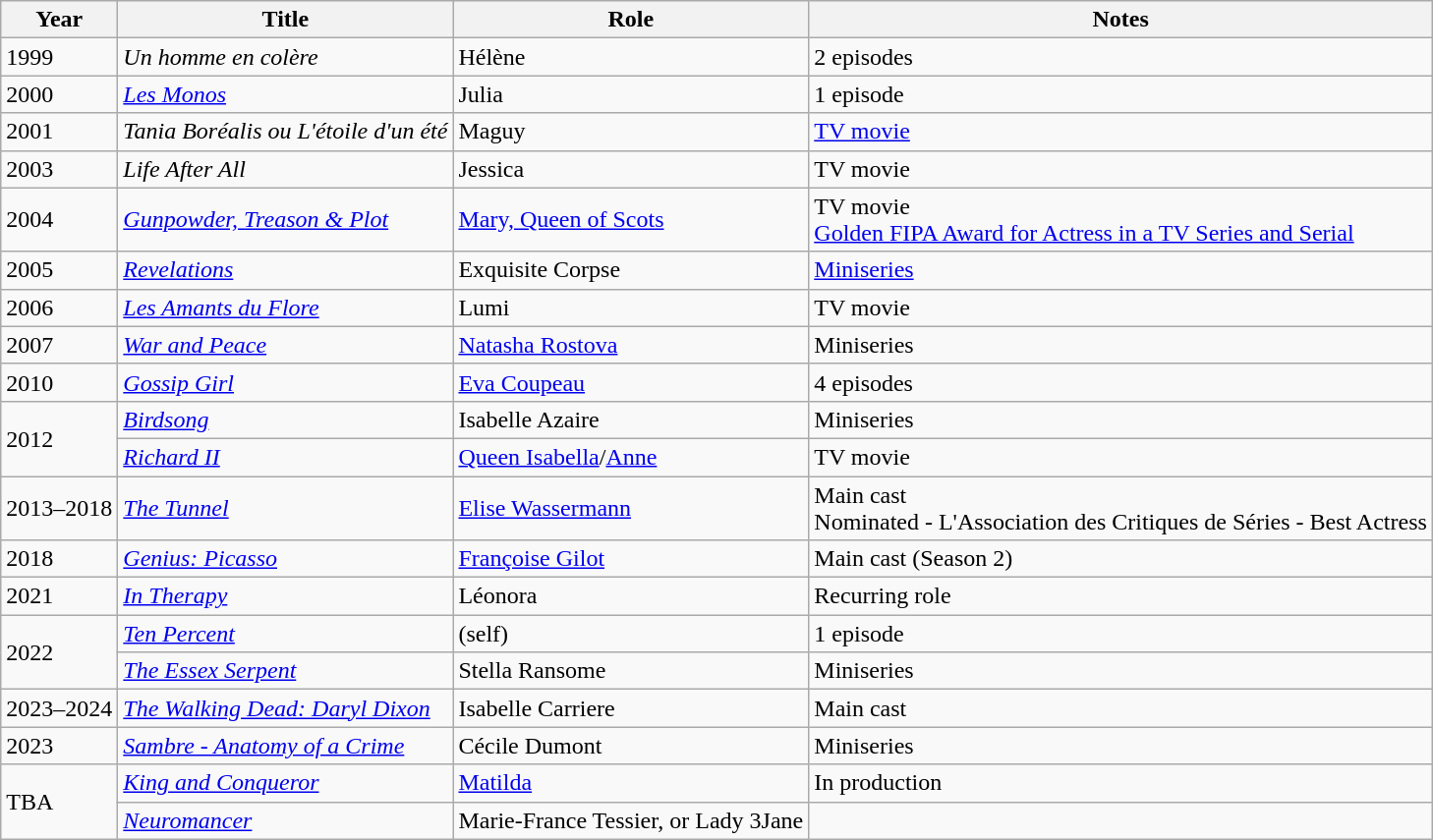<table class="wikitable sortable">
<tr>
<th>Year</th>
<th>Title</th>
<th>Role</th>
<th class="unsortable">Notes</th>
</tr>
<tr>
<td>1999</td>
<td><em>Un homme en colère</em></td>
<td>Hélène</td>
<td>2 episodes</td>
</tr>
<tr>
<td>2000</td>
<td><em><a href='#'>Les Monos</a></em></td>
<td>Julia</td>
<td>1 episode</td>
</tr>
<tr>
<td>2001</td>
<td><em>Tania Boréalis ou L'étoile d'un été</em></td>
<td>Maguy</td>
<td><a href='#'>TV movie</a></td>
</tr>
<tr>
<td>2003</td>
<td><em>Life After All</em></td>
<td>Jessica</td>
<td>TV movie</td>
</tr>
<tr>
<td>2004</td>
<td><em><a href='#'>Gunpowder, Treason & Plot</a></em></td>
<td><a href='#'>Mary, Queen of Scots</a></td>
<td>TV movie<br><a href='#'>Golden FIPA Award for Actress in a TV Series and Serial</a></td>
</tr>
<tr>
<td>2005</td>
<td><em><a href='#'>Revelations</a></em></td>
<td>Exquisite Corpse</td>
<td><a href='#'>Miniseries</a></td>
</tr>
<tr>
<td>2006</td>
<td><em><a href='#'>Les Amants du Flore</a></em></td>
<td>Lumi</td>
<td>TV movie</td>
</tr>
<tr>
<td>2007</td>
<td><em><a href='#'>War and Peace</a></em></td>
<td><a href='#'>Natasha Rostova</a></td>
<td>Miniseries</td>
</tr>
<tr>
<td>2010</td>
<td><em><a href='#'>Gossip Girl</a></em></td>
<td><a href='#'>Eva Coupeau</a></td>
<td>4 episodes</td>
</tr>
<tr>
<td rowspan="2">2012</td>
<td><em><a href='#'>Birdsong</a></em></td>
<td>Isabelle Azaire</td>
<td>Miniseries</td>
</tr>
<tr>
<td><em><a href='#'>Richard II</a></em></td>
<td><a href='#'>Queen Isabella</a>/<a href='#'>Anne</a></td>
<td>TV movie</td>
</tr>
<tr>
<td>2013–2018</td>
<td><em><a href='#'>The Tunnel</a></em></td>
<td><a href='#'>Elise Wassermann</a></td>
<td>Main cast<br>Nominated - L'Association des Critiques de Séries - Best Actress</td>
</tr>
<tr>
<td>2018</td>
<td><em><a href='#'>Genius: Picasso</a></em></td>
<td><a href='#'>Françoise Gilot</a></td>
<td>Main cast (Season 2)</td>
</tr>
<tr>
<td>2021</td>
<td><em><a href='#'>In Therapy</a></em></td>
<td>Léonora</td>
<td>Recurring role</td>
</tr>
<tr>
<td rowspan="2">2022</td>
<td><em><a href='#'>Ten Percent</a></em></td>
<td>(self)</td>
<td>1 episode</td>
</tr>
<tr>
<td><em><a href='#'>The Essex Serpent</a></em></td>
<td>Stella Ransome</td>
<td>Miniseries</td>
</tr>
<tr>
<td>2023–2024</td>
<td><em><a href='#'>The Walking Dead: Daryl Dixon</a></em></td>
<td>Isabelle Carriere</td>
<td>Main cast</td>
</tr>
<tr>
<td>2023</td>
<td><em><a href='#'>Sambre - Anatomy of a Crime</a></em></td>
<td>Cécile Dumont</td>
<td>Miniseries</td>
</tr>
<tr>
<td rowspan="2">TBA</td>
<td><em><a href='#'>King and Conqueror</a></em></td>
<td><a href='#'>Matilda</a></td>
<td>In production</td>
</tr>
<tr>
<td><a href='#'><em>Neuromancer</em></a></td>
<td>Marie-France Tessier, or Lady 3Jane</td>
<td></td>
</tr>
</table>
